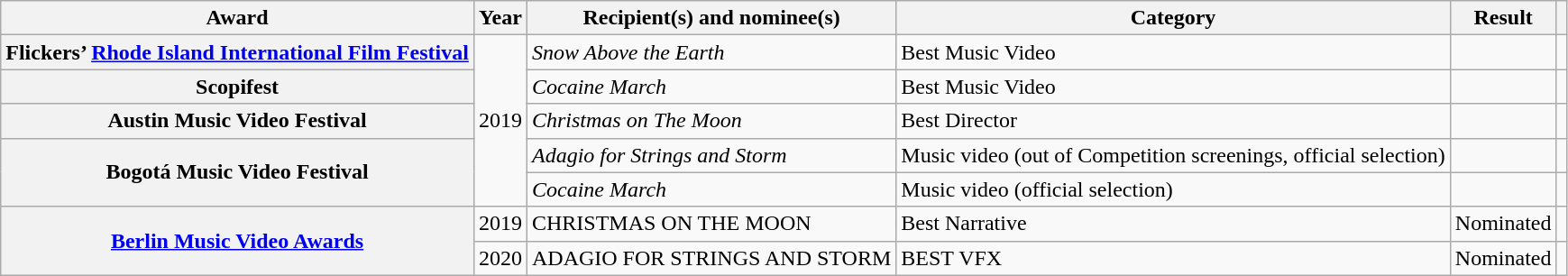<table class="wikitable sortable plainrowheaders">
<tr>
<th scope="col">Award</th>
<th scope="col">Year</th>
<th scope="col">Recipient(s) and nominee(s)</th>
<th scope="col">Category</th>
<th scope="col">Result</th>
<th scope="col" class="unsortable"></th>
</tr>
<tr>
<th scope="row">Flickers’ <a href='#'>Rhode Island International Film Festival</a></th>
<td rowspan=5>2019</td>
<td><em>Snow Above the Earth</em></td>
<td>Best Music Video</td>
<td></td>
<td style="text-align:center;"></td>
</tr>
<tr>
<th scope="row">Scopifest</th>
<td><em>Cocaine March</em></td>
<td>Best Music Video</td>
<td></td>
<td style="text-align:center;"></td>
</tr>
<tr>
<th scope="row">Austin Music Video Festival</th>
<td><em>Christmas on The Moon</em></td>
<td>Best Director</td>
<td></td>
<td style="text-align:center;"></td>
</tr>
<tr>
<th scope="row" rowspan=2>Bogotá Music Video Festival</th>
<td><em>Adagio for Strings and Storm</em></td>
<td>Music video (out of Competition screenings, official selection)</td>
<td></td>
<td style="text-align:center;"></td>
</tr>
<tr>
<td><em>Cocaine March</em></td>
<td>Music video (official selection)</td>
<td></td>
<td></td>
</tr>
<tr>
<th rowspan="2"><a href='#'>Berlin Music Video Awards</a></th>
<td>2019</td>
<td>CHRISTMAS ON THE MOON</td>
<td>Best Narrative</td>
<td>Nominated</td>
<td></td>
</tr>
<tr>
<td>2020</td>
<td>ADAGIO FOR STRINGS AND STORM</td>
<td>BEST VFX</td>
<td>Nominated</td>
<td></td>
</tr>
</table>
